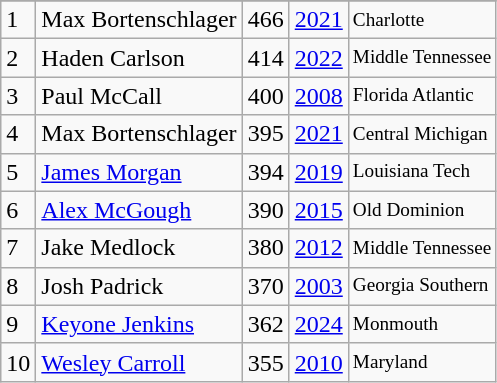<table class="wikitable">
<tr>
</tr>
<tr>
<td>1</td>
<td>Max Bortenschlager</td>
<td>466</td>
<td><a href='#'>2021</a></td>
<td style="font-size:80%;">Charlotte</td>
</tr>
<tr>
<td>2</td>
<td>Haden Carlson</td>
<td>414</td>
<td><a href='#'>2022</a></td>
<td style="font-size:80%;">Middle Tennessee</td>
</tr>
<tr>
<td>3</td>
<td>Paul McCall</td>
<td>400</td>
<td><a href='#'>2008</a></td>
<td style="font-size:80%;">Florida Atlantic</td>
</tr>
<tr>
<td>4</td>
<td>Max Bortenschlager</td>
<td>395</td>
<td><a href='#'>2021</a></td>
<td style="font-size:80%;">Central Michigan</td>
</tr>
<tr>
<td>5</td>
<td><a href='#'>James Morgan</a></td>
<td>394</td>
<td><a href='#'>2019</a></td>
<td style="font-size:80%;">Louisiana Tech</td>
</tr>
<tr>
<td>6</td>
<td><a href='#'>Alex McGough</a></td>
<td>390</td>
<td><a href='#'>2015</a></td>
<td style="font-size:80%;">Old Dominion</td>
</tr>
<tr>
<td>7</td>
<td>Jake Medlock</td>
<td>380</td>
<td><a href='#'>2012</a></td>
<td style="font-size:80%;">Middle Tennessee</td>
</tr>
<tr>
<td>8</td>
<td>Josh Padrick</td>
<td>370</td>
<td><a href='#'>2003</a></td>
<td style="font-size:80%;">Georgia Southern</td>
</tr>
<tr>
<td>9</td>
<td><a href='#'>Keyone Jenkins</a></td>
<td>362</td>
<td><a href='#'>2024</a></td>
<td style="font-size:80%;">Monmouth</td>
</tr>
<tr>
<td>10</td>
<td><a href='#'>Wesley Carroll</a></td>
<td>355</td>
<td><a href='#'>2010</a></td>
<td style="font-size:80%;">Maryland</td>
</tr>
</table>
